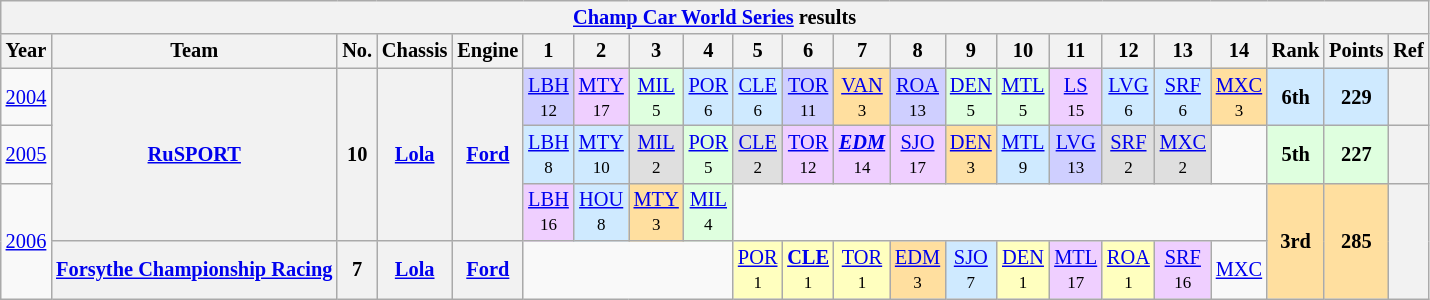<table class="wikitable" style="text-align:center; font-size:85%">
<tr>
<th colspan=45><a href='#'>Champ Car World Series</a> results</th>
</tr>
<tr>
<th>Year</th>
<th>Team</th>
<th>No.</th>
<th>Chassis</th>
<th>Engine</th>
<th>1</th>
<th>2</th>
<th>3</th>
<th>4</th>
<th>5</th>
<th>6</th>
<th>7</th>
<th>8</th>
<th>9</th>
<th>10</th>
<th>11</th>
<th>12</th>
<th>13</th>
<th>14</th>
<th>Rank</th>
<th>Points</th>
<th>Ref</th>
</tr>
<tr>
<td><a href='#'>2004</a></td>
<th rowspan=3><a href='#'>RuSPORT</a></th>
<th rowspan=3>10</th>
<th rowspan=3><a href='#'>Lola</a></th>
<th rowspan=3><a href='#'>Ford</a></th>
<td style="background:#CFCFFF;"><a href='#'>LBH</a><br><small>12</small></td>
<td style="background:#EFCFFF;"><a href='#'>MTY</a><br><small>17</small></td>
<td style="background:#DFFFDF;"><a href='#'>MIL</a><br><small>5</small></td>
<td style="background:#CFEAFF;"><a href='#'>POR</a><br><small>6</small></td>
<td style="background:#CFEAFF;"><a href='#'>CLE</a><br><small>6</small></td>
<td style="background:#CFCFFF;"><a href='#'>TOR</a><br><small>11</small></td>
<td style="background:#FFDF9F;"><a href='#'>VAN</a><br><small>3</small></td>
<td style="background:#CFCFFF;"><a href='#'>ROA</a><br><small>13</small></td>
<td style="background:#DFFFDF;"><a href='#'>DEN</a><br><small>5</small></td>
<td style="background:#DFFFDF;"><a href='#'>MTL</a><br><small>5</small></td>
<td style="background:#EFCFFF;"><a href='#'>LS</a><br><small>15</small></td>
<td style="background:#CFEAFF;"><a href='#'>LVG</a><br><small>6</small></td>
<td style="background:#CFEAFF;"><a href='#'>SRF</a><br><small>6</small></td>
<td style="background:#FFDF9F;"><a href='#'>MXC</a><br><small>3</small></td>
<th style="background:#CFEAFF;">6th</th>
<th style="background:#CFEAFF;">229</th>
<th></th>
</tr>
<tr>
<td><a href='#'>2005</a></td>
<td style="background:#CFEAFF;"><a href='#'>LBH</a><br><small>8</small></td>
<td style="background:#CFEAFF;"><a href='#'>MTY</a><br><small>10</small></td>
<td style="background:#DFDFDF;"><a href='#'>MIL</a><br><small>2</small></td>
<td style="background:#DFFFDF;"><a href='#'>POR</a><br><small>5</small></td>
<td style="background:#DFDFDF;"><a href='#'>CLE</a><br><small>2</small></td>
<td style="background:#EFCFFF;"><a href='#'>TOR</a><br><small>12</small></td>
<td style="background:#EFCFFF;"><strong><em><a href='#'>EDM</a></em></strong><br><small>14</small></td>
<td style="background:#EFCFFF;"><a href='#'>SJO</a><br><small>17</small></td>
<td style="background:#FFDF9F;"><a href='#'>DEN</a><br><small>3</small></td>
<td style="background:#CFEAFF;"><a href='#'>MTL</a><br><small>9</small></td>
<td style="background:#CFCFFF;"><a href='#'>LVG</a><br><small>13</small></td>
<td style="background:#DFDFDF;"><a href='#'>SRF</a><br><small>2</small></td>
<td style="background:#DFDFDF;"><a href='#'>MXC</a><br><small>2</small></td>
<td></td>
<th style="background:#DFFFDF;">5th</th>
<th style="background:#DFFFDF;">227</th>
<th></th>
</tr>
<tr>
<td rowspan=2><a href='#'>2006</a></td>
<td style="background:#EFCFFF;"><a href='#'>LBH</a><br><small>16</small></td>
<td style="background:#CFEAFF;"><a href='#'>HOU</a><br><small>8</small></td>
<td style="background:#FFDF9F;"><a href='#'>MTY</a><br><small>3</small></td>
<td style="background:#DFFFDF;"><a href='#'>MIL</a><br><small>4</small></td>
<td colspan=10></td>
<th style="background:#FFDF9F;" rowspan=2>3rd</th>
<th style="background:#FFDF9F;" rowspan=2>285</th>
<th rowspan=2></th>
</tr>
<tr>
<th><a href='#'>Forsythe Championship Racing</a></th>
<th>7</th>
<th><a href='#'>Lola</a></th>
<th><a href='#'>Ford</a></th>
<td colspan=4></td>
<td style="background:#FFFFBF;"><a href='#'>POR</a><br><small>1</small></td>
<td style="background:#FFFFBF;"><strong><a href='#'>CLE</a></strong><br><small>1</small></td>
<td style="background:#FFFFBF;"><a href='#'>TOR</a><br><small>1</small></td>
<td style="background:#FFDF9F;"><a href='#'>EDM</a><br><small>3</small></td>
<td style="background:#CFEAFF;"><a href='#'>SJO</a><br><small>7</small></td>
<td style="background:#FFFFBF;"><a href='#'>DEN</a><br><small>1</small></td>
<td style="background:#EFCFFF;"><a href='#'>MTL</a><br><small>17</small></td>
<td style="background:#FFFFBF;"><a href='#'>ROA</a><br><small>1</small></td>
<td style="background:#EFCFFF;"><a href='#'>SRF</a><br><small>16</small></td>
<td><a href='#'>MXC</a></td>
</tr>
</table>
